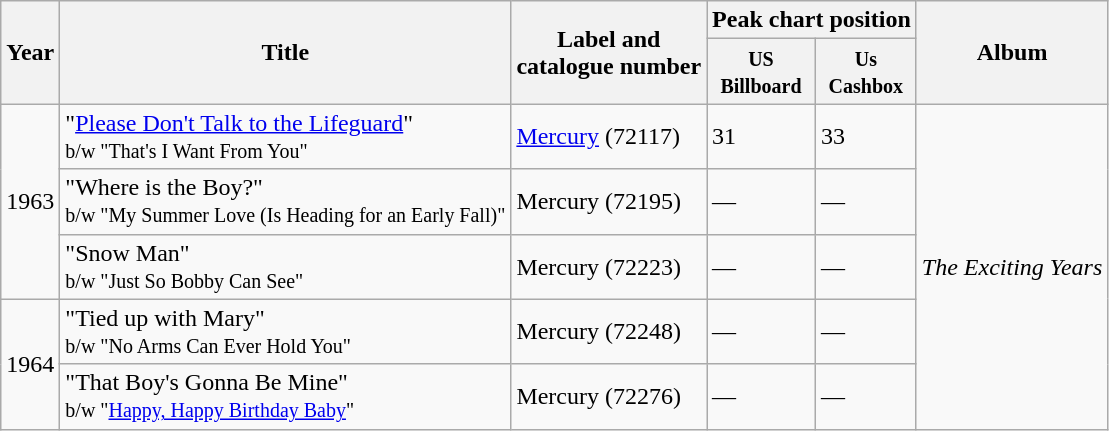<table class="wikitable">
<tr>
<th rowspan="2">Year</th>
<th rowspan="2">Title</th>
<th rowspan="2">Label and<br>catalogue number</th>
<th colspan="2">Peak chart position</th>
<th rowspan="2">Album</th>
</tr>
<tr>
<th><small>US</small><br><small>Billboard</small></th>
<th><small>Us</small><br><small>Cashbox</small></th>
</tr>
<tr>
<td rowspan="3">1963</td>
<td>"<a href='#'>Please Don't Talk to the Lifeguard</a>"<br><small>b/w "That's I Want From You"</small></td>
<td><a href='#'>Mercury</a> (72117)</td>
<td>31</td>
<td>33</td>
<td rowspan="5"><em>The Exciting Years</em></td>
</tr>
<tr>
<td>"Where is the Boy?"<br><small>b/w "My Summer Love (Is Heading for an Early Fall)"</small></td>
<td>Mercury (72195)</td>
<td>—</td>
<td>—</td>
</tr>
<tr>
<td>"Snow Man"<br><small>b/w "Just So Bobby Can See"</small></td>
<td>Mercury (72223)</td>
<td>—</td>
<td>—</td>
</tr>
<tr>
<td rowspan="2">1964</td>
<td>"Tied up with Mary"<br><small>b/w "No Arms Can Ever Hold You"</small></td>
<td>Mercury (72248)</td>
<td>—</td>
<td>—</td>
</tr>
<tr>
<td>"That Boy's Gonna Be Mine"<br><small>b/w "<a href='#'>Happy, Happy Birthday Baby</a>"</small></td>
<td>Mercury (72276)</td>
<td>—</td>
<td>—</td>
</tr>
</table>
